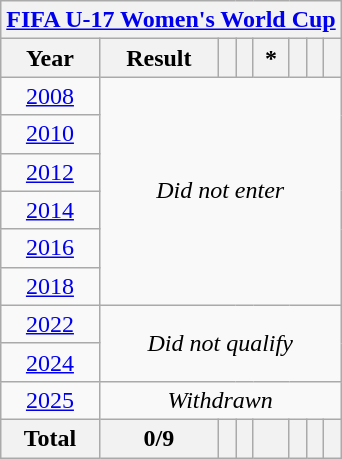<table class="wikitable" style="text-align: center;">
<tr>
<th colspan=9><a href='#'>FIFA U-17 Women's World Cup</a></th>
</tr>
<tr>
<th>Year</th>
<th>Result</th>
<th></th>
<th></th>
<th> *</th>
<th></th>
<th></th>
<th></th>
</tr>
<tr>
<td> <a href='#'>2008</a></td>
<td rowspan=6 colspan=8><em>Did not enter</em></td>
</tr>
<tr>
<td> <a href='#'>2010</a></td>
</tr>
<tr>
<td> <a href='#'>2012</a></td>
</tr>
<tr>
<td> <a href='#'>2014</a></td>
</tr>
<tr>
<td> <a href='#'>2016</a></td>
</tr>
<tr>
<td> <a href='#'>2018</a></td>
</tr>
<tr>
<td> <a href='#'>2022</a></td>
<td rowspan=2 colspan=8><em>Did not qualify</em></td>
</tr>
<tr>
<td> <a href='#'>2024</a></td>
</tr>
<tr>
<td> <a href='#'>2025</a></td>
<td colspan=8><em>Withdrawn</em></td>
</tr>
<tr>
<th>Total</th>
<th>0/9</th>
<th></th>
<th></th>
<th></th>
<th></th>
<th></th>
<th></th>
</tr>
</table>
